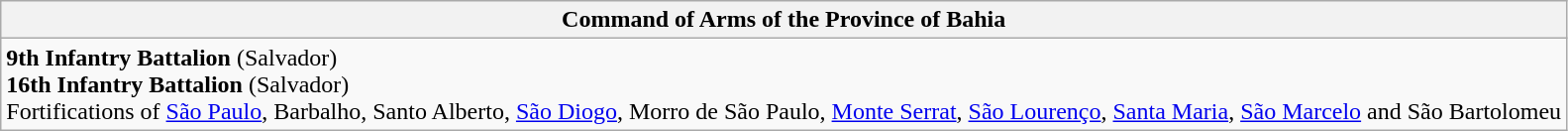<table class="wikitable mw-collapsible mw-collapsed">
<tr>
<th><strong>Command of Arms of the Province of Bahia</strong></th>
</tr>
<tr>
<td><strong>9th Infantry Battalion</strong> (Salvador)<br><strong>16th Infantry Battalion</strong> (Salvador)<br>Fortifications of <a href='#'>São Paulo</a>, Barbalho, Santo Alberto, <a href='#'>São Diogo</a>, Morro de São Paulo, <a href='#'>Monte Serrat</a>, <a href='#'>São Lourenço</a>, <a href='#'>Santa Maria</a>, <a href='#'>São Marcelo</a> and São Bartolomeu</td>
</tr>
</table>
